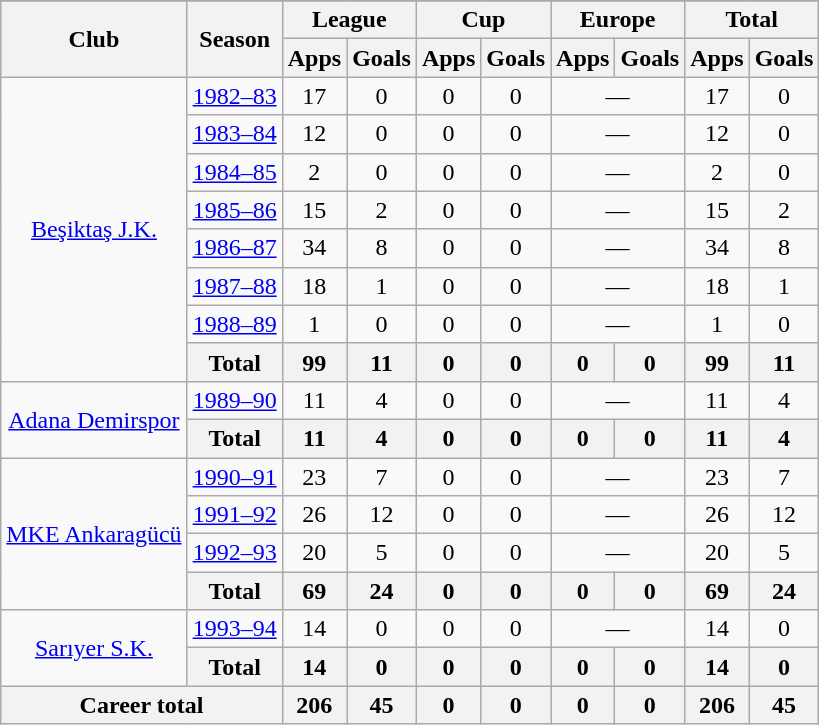<table class="wikitable" style="text-align: center;">
<tr>
</tr>
<tr>
<th rowspan="2">Club</th>
<th rowspan="2">Season</th>
<th colspan="2">League</th>
<th colspan="2">Cup</th>
<th colspan="2">Europe</th>
<th colspan="2">Total</th>
</tr>
<tr>
<th>Apps</th>
<th>Goals</th>
<th>Apps</th>
<th>Goals</th>
<th>Apps</th>
<th>Goals</th>
<th>Apps</th>
<th>Goals</th>
</tr>
<tr>
<td rowspan="8" valign="center"><a href='#'>Beşiktaş J.K.</a></td>
<td><a href='#'>1982–83</a></td>
<td>17</td>
<td>0</td>
<td>0</td>
<td>0</td>
<td colspan="2">—</td>
<td>17</td>
<td>0</td>
</tr>
<tr>
<td><a href='#'>1983–84</a></td>
<td>12</td>
<td>0</td>
<td>0</td>
<td>0</td>
<td colspan="2">—</td>
<td>12</td>
<td>0</td>
</tr>
<tr>
<td><a href='#'>1984–85</a></td>
<td>2</td>
<td>0</td>
<td>0</td>
<td>0</td>
<td colspan="2">—</td>
<td>2</td>
<td>0</td>
</tr>
<tr>
<td><a href='#'>1985–86</a></td>
<td>15</td>
<td>2</td>
<td>0</td>
<td>0</td>
<td colspan="2">—</td>
<td>15</td>
<td>2</td>
</tr>
<tr>
<td><a href='#'>1986–87</a></td>
<td>34</td>
<td>8</td>
<td>0</td>
<td>0</td>
<td colspan="2">—</td>
<td>34</td>
<td>8</td>
</tr>
<tr>
<td><a href='#'>1987–88</a></td>
<td>18</td>
<td>1</td>
<td>0</td>
<td>0</td>
<td colspan="2">—</td>
<td>18</td>
<td>1</td>
</tr>
<tr>
<td><a href='#'>1988–89</a></td>
<td>1</td>
<td>0</td>
<td>0</td>
<td>0</td>
<td colspan="2">—</td>
<td>1</td>
<td>0</td>
</tr>
<tr>
<th>Total</th>
<th>99</th>
<th>11</th>
<th>0</th>
<th>0</th>
<th>0</th>
<th>0</th>
<th>99</th>
<th>11</th>
</tr>
<tr>
<td rowspan="2" valign="center"><a href='#'>Adana Demirspor</a></td>
<td><a href='#'>1989–90</a></td>
<td>11</td>
<td>4</td>
<td>0</td>
<td>0</td>
<td colspan="2">—</td>
<td>11</td>
<td>4</td>
</tr>
<tr>
<th>Total</th>
<th>11</th>
<th>4</th>
<th>0</th>
<th>0</th>
<th>0</th>
<th>0</th>
<th>11</th>
<th>4</th>
</tr>
<tr>
<td rowspan="4" valign="center"><a href='#'>MKE Ankaragücü</a></td>
<td><a href='#'>1990–91</a></td>
<td>23</td>
<td>7</td>
<td>0</td>
<td>0</td>
<td colspan="2">—</td>
<td>23</td>
<td>7</td>
</tr>
<tr>
<td><a href='#'>1991–92</a></td>
<td>26</td>
<td>12</td>
<td>0</td>
<td>0</td>
<td colspan="2">—</td>
<td>26</td>
<td>12</td>
</tr>
<tr>
<td><a href='#'>1992–93</a></td>
<td>20</td>
<td>5</td>
<td>0</td>
<td>0</td>
<td colspan="2">—</td>
<td>20</td>
<td>5</td>
</tr>
<tr>
<th>Total</th>
<th>69</th>
<th>24</th>
<th>0</th>
<th>0</th>
<th>0</th>
<th>0</th>
<th>69</th>
<th>24</th>
</tr>
<tr>
<td rowspan="2" valign="center"><a href='#'>Sarıyer S.K.</a></td>
<td><a href='#'>1993–94</a></td>
<td>14</td>
<td>0</td>
<td>0</td>
<td>0</td>
<td colspan="2">—</td>
<td>14</td>
<td>0</td>
</tr>
<tr>
<th>Total</th>
<th>14</th>
<th>0</th>
<th>0</th>
<th>0</th>
<th>0</th>
<th>0</th>
<th>14</th>
<th>0</th>
</tr>
<tr>
<th colspan="2">Career total</th>
<th>206</th>
<th>45</th>
<th>0</th>
<th>0</th>
<th>0</th>
<th>0</th>
<th>206</th>
<th>45</th>
</tr>
</table>
